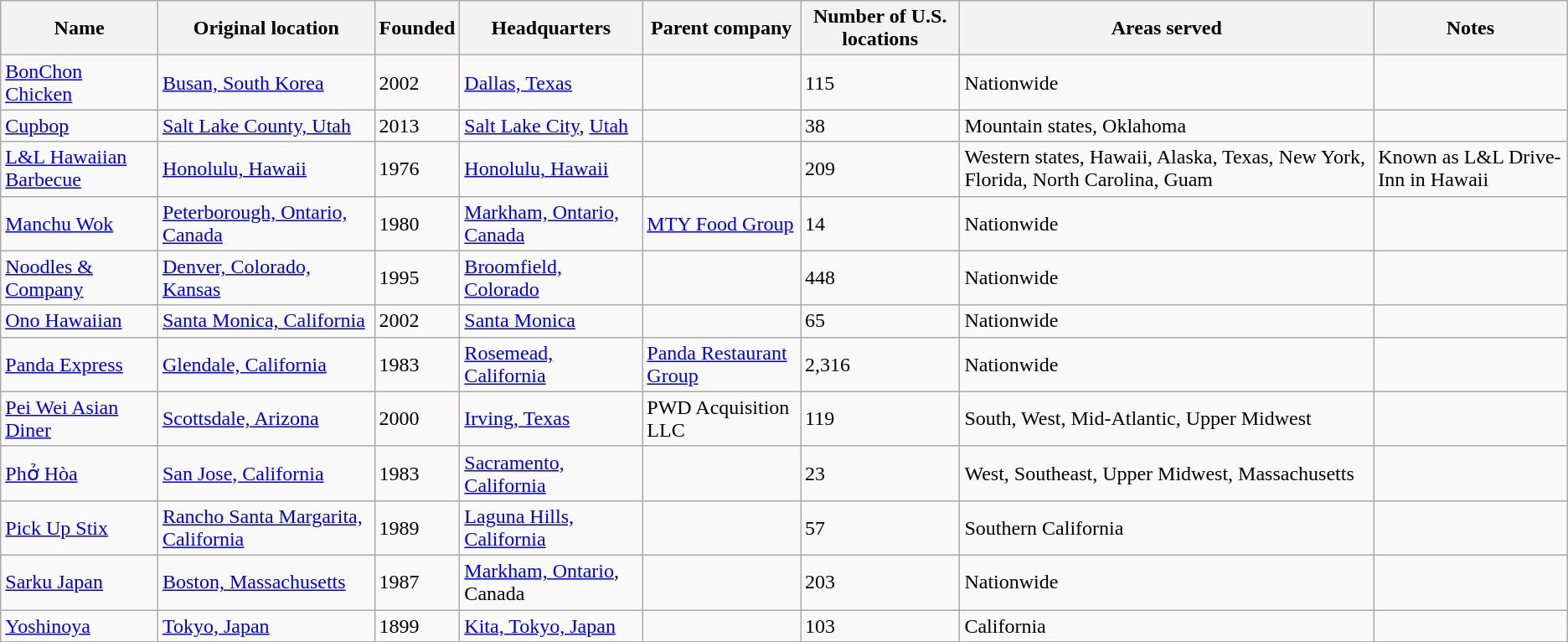<table class="wikitable sortable">
<tr>
<th>Name</th>
<th>Original location</th>
<th>Founded</th>
<th>Headquarters</th>
<th>Parent company</th>
<th data-sort-type="number">Number of U.S. locations</th>
<th>Areas served</th>
<th>Notes</th>
</tr>
<tr>
<td><a href='#'>BonChon Chicken</a></td>
<td><a href='#'>Busan, South Korea</a></td>
<td>2002</td>
<td><a href='#'>Dallas, Texas</a></td>
<td></td>
<td>115</td>
<td>Nationwide</td>
<td></td>
</tr>
<tr>
<td><a href='#'>Cupbop</a></td>
<td><a href='#'>Salt Lake County, Utah</a></td>
<td>2013</td>
<td><a href='#'>Salt Lake City</a>, <a href='#'>Utah</a></td>
<td></td>
<td>38</td>
<td>Mountain states, Oklahoma</td>
<td></td>
</tr>
<tr>
<td><a href='#'>L&L Hawaiian Barbecue</a></td>
<td><a href='#'>Honolulu, Hawaii</a></td>
<td>1976</td>
<td><a href='#'>Honolulu, Hawaii</a></td>
<td></td>
<td>209</td>
<td>Western states, Hawaii, Alaska, Texas, New York, Florida, North Carolina, Guam</td>
<td>Known as L&L Drive-Inn in Hawaii</td>
</tr>
<tr>
<td><a href='#'>Manchu Wok</a></td>
<td><a href='#'>Peterborough, Ontario, Canada</a></td>
<td>1980</td>
<td><a href='#'>Markham, Ontario, Canada</a></td>
<td><a href='#'>MTY Food Group</a></td>
<td>14</td>
<td>Nationwide</td>
<td></td>
</tr>
<tr>
<td><a href='#'>Noodles & Company</a></td>
<td><a href='#'>Denver, Colorado, Kansas</a></td>
<td>1995</td>
<td><a href='#'>Broomfield, Colorado</a></td>
<td></td>
<td>448</td>
<td>Nationwide</td>
<td></td>
</tr>
<tr>
<td><a href='#'>Ono Hawaiian</a></td>
<td><a href='#'>Santa Monica, California</a></td>
<td>2002</td>
<td><a href='#'>Santa Monica</a></td>
<td></td>
<td>65</td>
<td>Nationwide</td>
<td></td>
</tr>
<tr>
<td><a href='#'>Panda Express</a></td>
<td><a href='#'>Glendale, California</a></td>
<td>1983</td>
<td><a href='#'>Rosemead, California</a></td>
<td><a href='#'>Panda Restaurant Group</a></td>
<td>2,316</td>
<td>Nationwide</td>
<td></td>
</tr>
<tr>
<td><a href='#'>Pei Wei Asian Diner</a></td>
<td><a href='#'>Scottsdale, Arizona</a></td>
<td>2000</td>
<td><a href='#'>Irving, Texas</a></td>
<td>PWD Acquisition LLC</td>
<td>119</td>
<td>South, West, Mid-Atlantic, Upper Midwest</td>
<td></td>
</tr>
<tr>
<td><a href='#'>Phở Hòa</a></td>
<td><a href='#'>San Jose, California</a></td>
<td>1983</td>
<td><a href='#'>Sacramento, California</a></td>
<td></td>
<td>23</td>
<td>West, Southeast, Upper Midwest, Massachusetts</td>
<td></td>
</tr>
<tr>
<td><a href='#'>Pick Up Stix</a></td>
<td><a href='#'>Rancho Santa Margarita, California</a></td>
<td>1989</td>
<td><a href='#'>Laguna Hills, California</a></td>
<td></td>
<td>57</td>
<td>Southern California</td>
<td></td>
</tr>
<tr>
<td><a href='#'>Sarku Japan</a></td>
<td><a href='#'>Boston, Massachusetts</a></td>
<td>1987</td>
<td><a href='#'>Markham, Ontario</a>, Canada</td>
<td></td>
<td>203</td>
<td>Nationwide</td>
<td></td>
</tr>
<tr>
<td><a href='#'>Yoshinoya</a></td>
<td><a href='#'>Tokyo, Japan</a></td>
<td>1899</td>
<td><a href='#'>Kita, Tokyo, Japan</a></td>
<td></td>
<td>103</td>
<td>California</td>
<td></td>
</tr>
</table>
